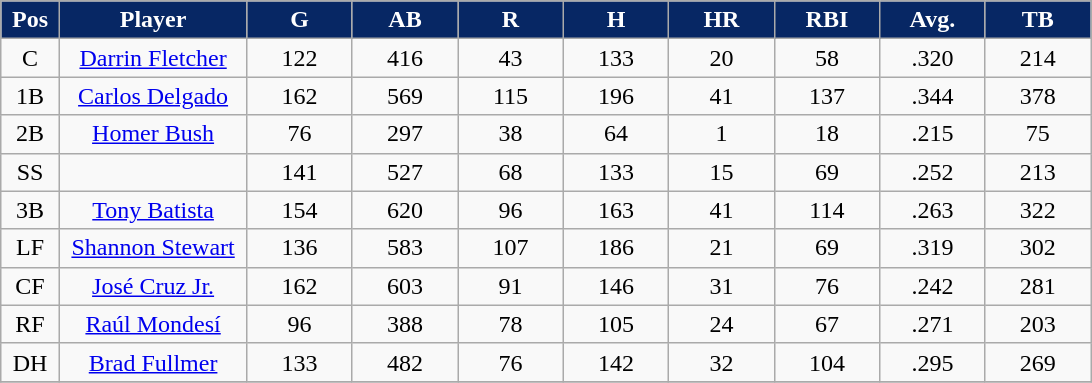<table class="wikitable sortable">
<tr>
<th style="background:#072764;color:white;" width="5%">Pos</th>
<th style="background:#072764;color:white;" width="16%">Player</th>
<th style="background:#072764;color:white;" width="9%">G</th>
<th style="background:#072764;color:white;" width="9%">AB</th>
<th style="background:#072764;color:white;" width="9%">R</th>
<th style="background:#072764;color:white;" width="9%">H</th>
<th style="background:#072764;color:white;" width="9%">HR</th>
<th style="background:#072764;color:white;" width="9%">RBI</th>
<th style="background:#072764;color:white;" width="9%">Avg.</th>
<th style="background:#072764;color:white;" width="9%">TB</th>
</tr>
<tr align="center">
<td>C</td>
<td><a href='#'>Darrin Fletcher</a></td>
<td>122</td>
<td>416</td>
<td>43</td>
<td>133</td>
<td>20</td>
<td>58</td>
<td>.320</td>
<td>214</td>
</tr>
<tr align="center">
<td>1B</td>
<td><a href='#'>Carlos Delgado</a></td>
<td>162</td>
<td>569</td>
<td>115</td>
<td>196</td>
<td>41</td>
<td>137</td>
<td>.344</td>
<td>378</td>
</tr>
<tr align="center">
<td>2B</td>
<td><a href='#'>Homer Bush</a></td>
<td>76</td>
<td>297</td>
<td>38</td>
<td>64</td>
<td>1</td>
<td>18</td>
<td>.215</td>
<td>75</td>
</tr>
<tr align="center">
<td>SS</td>
<td></td>
<td>141</td>
<td>527</td>
<td>68</td>
<td>133</td>
<td>15</td>
<td>69</td>
<td>.252</td>
<td>213</td>
</tr>
<tr align="center">
<td>3B</td>
<td><a href='#'>Tony Batista</a></td>
<td>154</td>
<td>620</td>
<td>96</td>
<td>163</td>
<td>41</td>
<td>114</td>
<td>.263</td>
<td>322</td>
</tr>
<tr align="center">
<td>LF</td>
<td><a href='#'>Shannon Stewart</a></td>
<td>136</td>
<td>583</td>
<td>107</td>
<td>186</td>
<td>21</td>
<td>69</td>
<td>.319</td>
<td>302</td>
</tr>
<tr align="center">
<td>CF</td>
<td><a href='#'>José Cruz Jr.</a></td>
<td>162</td>
<td>603</td>
<td>91</td>
<td>146</td>
<td>31</td>
<td>76</td>
<td>.242</td>
<td>281</td>
</tr>
<tr align="center">
<td>RF</td>
<td><a href='#'>Raúl Mondesí</a></td>
<td>96</td>
<td>388</td>
<td>78</td>
<td>105</td>
<td>24</td>
<td>67</td>
<td>.271</td>
<td>203</td>
</tr>
<tr align="center">
<td>DH</td>
<td><a href='#'>Brad Fullmer</a></td>
<td>133</td>
<td>482</td>
<td>76</td>
<td>142</td>
<td>32</td>
<td>104</td>
<td>.295</td>
<td>269</td>
</tr>
<tr align="center">
</tr>
</table>
